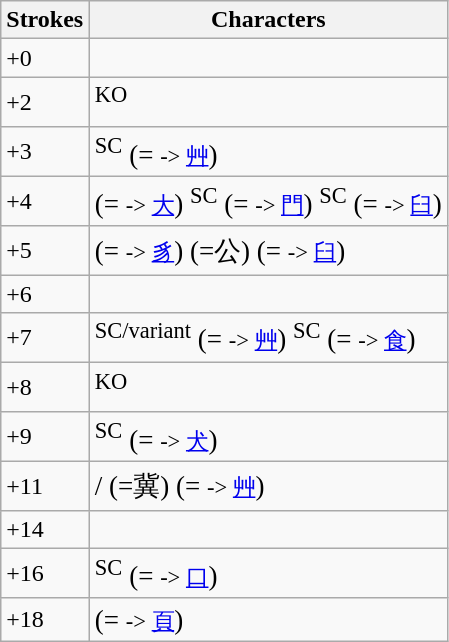<table class="wikitable">
<tr>
<th>Strokes</th>
<th>Characters</th>
</tr>
<tr --->
<td>+0</td>
<td style="font-size: large;"></td>
</tr>
<tr --->
<td>+2</td>
<td style="font-size: large;">   <sup>KO</sup></td>
</tr>
<tr --->
<td>+3</td>
<td style="font-size: large;"><sup>SC</sup> (= <small>-> <a href='#'>艸</a></small>)</td>
</tr>
<tr --->
<td>+4</td>
<td style="font-size: large;">  (= <small>-> <a href='#'>大</a></small>) <sup>SC</sup> (= <small>-> <a href='#'>門</a></small>) <sup>SC</sup> (= <small>-> <a href='#'>臼</a></small>)</td>
</tr>
<tr --->
<td>+5</td>
<td style="font-size: large;"> (= <small>-> <a href='#'>豸</a></small>)  (=公)  (= <small>-> <a href='#'>臼</a></small>) </td>
</tr>
<tr --->
<td>+6</td>
<td style="font-size: large;">  </td>
</tr>
<tr --->
<td>+7</td>
<td style="font-size: large;"> <sup>SC/variant</sup> (= <small>-> <a href='#'>艸</a></small>) <sup>SC</sup> (= <small>-> <a href='#'>食</a></small>)</td>
</tr>
<tr --->
<td>+8</td>
<td style="font-size: large;"><sup>KO</sup> </td>
</tr>
<tr --->
<td>+9</td>
<td style="font-size: large;"><sup>SC</sup> (= <small>-> <a href='#'>犬</a></small>)</td>
</tr>
<tr --->
<td>+11</td>
<td style="font-size: large;">/ (=冀)  (= <small>-> <a href='#'>艸</a></small>)</td>
</tr>
<tr --->
<td>+14</td>
<td style="font-size: large;"></td>
</tr>
<tr --->
<td>+16</td>
<td style="font-size: large;"><sup>SC</sup> (= <small>-> <a href='#'>口</a></small>)</td>
</tr>
<tr --->
<td>+18</td>
<td style="font-size: large;"> (= <small>-> <a href='#'>頁</a></small>)</td>
</tr>
</table>
